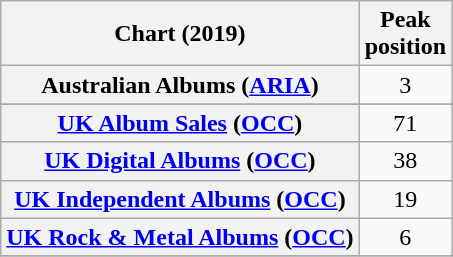<table class="wikitable sortable plainrowheaders" style="text-align:center">
<tr>
<th scope="col">Chart (2019)</th>
<th scope="col">Peak<br>position</th>
</tr>
<tr>
<th scope="row">Australian Albums (<a href='#'>ARIA</a>)</th>
<td>3</td>
</tr>
<tr>
</tr>
<tr>
<th scope="row"><a href='#'>UK Album Sales</a> (<a href='#'>OCC</a>)</th>
<td>71</td>
</tr>
<tr>
<th scope="row"><a href='#'>UK Digital Albums</a> (<a href='#'>OCC</a>)</th>
<td>38</td>
</tr>
<tr>
<th scope="row"><a href='#'>UK Independent Albums</a> (<a href='#'>OCC</a>)</th>
<td>19</td>
</tr>
<tr>
<th scope="row"><a href='#'>UK Rock & Metal Albums</a> (<a href='#'>OCC</a>)</th>
<td>6</td>
</tr>
<tr>
</tr>
</table>
